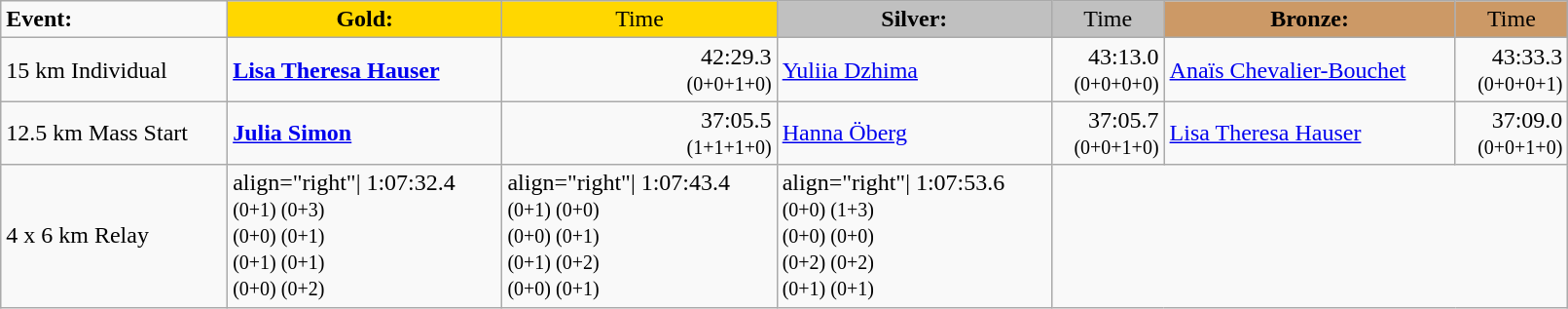<table class="wikitable" width=85%>
<tr>
<td><strong>Event:</strong></td>
<td style="text-align:center;background-color:gold;"><strong>Gold:</strong></td>
<td style="text-align:center;background-color:gold;">Time</td>
<td style="text-align:center;background-color:silver;"><strong>Silver:</strong></td>
<td style="text-align:center;background-color:silver;">Time</td>
<td style="text-align:center;background-color:#CC9966;"><strong>Bronze:</strong></td>
<td style="text-align:center;background-color:#CC9966;">Time</td>
</tr>
<tr>
<td>15 km Individual<br></td>
<td><strong><a href='#'>Lisa Theresa Hauser</a></strong><br><small></small></td>
<td align="right">42:29.3<br><small>(0+0+1+0)</small></td>
<td><a href='#'>Yuliia Dzhima </a><br><small></small></td>
<td align="right">43:13.0<br><small>(0+0+0+0)</small></td>
<td><a href='#'>Anaïs Chevalier-Bouchet</a><br><small></small></td>
<td align="right">43:33.3<br><small>(0+0+0+1)</small></td>
</tr>
<tr>
<td>12.5 km Mass Start<br></td>
<td><strong><a href='#'>Julia Simon</a></strong><br><small></small></td>
<td align="right">37:05.5<br><small>(1+1+1+0)</small></td>
<td><a href='#'>Hanna Öberg</a><br><small></small></td>
<td align="right">37:05.7<br><small>(0+0+1+0)</small></td>
<td><a href='#'>Lisa Theresa Hauser</a><br><small></small></td>
<td align="right">37:09.0<br><small>(0+0+1+0)</small></td>
</tr>
<tr>
<td>4 x 6 km Relay<br></td>
<td>align="right"| 1:07:32.4<small><br>(0+1) (0+3)<br>(0+0) (0+1)<br>(0+1) (0+1)<br>(0+0) (0+2)</small></td>
<td>align="right"| 1:07:43.4<small><br>(0+1) (0+0)<br>(0+0) (0+1)<br>(0+1) (0+2)<br>(0+0) (0+1)</small></td>
<td>align="right"| 1:07:53.6<small><br>(0+0) (1+3)<br>(0+0) (0+0)<br>(0+2) (0+2)<br>(0+1) (0+1)</small></td>
</tr>
</table>
